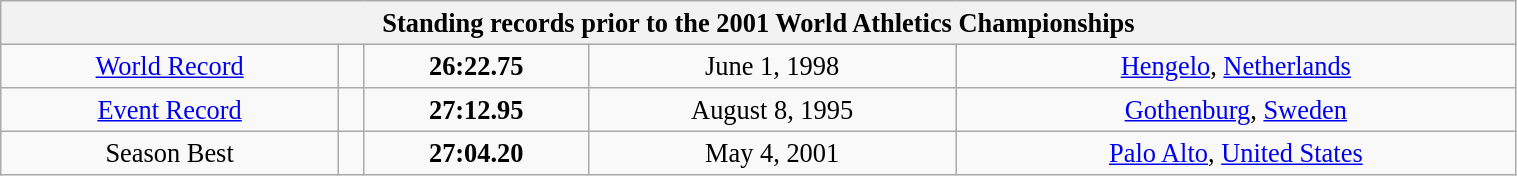<table class="wikitable" style=" text-align:center; font-size:110%;" width="80%">
<tr>
<th colspan="5">Standing records prior to the 2001 World Athletics Championships</th>
</tr>
<tr>
<td><a href='#'>World Record</a></td>
<td></td>
<td><strong>26:22.75</strong></td>
<td>June 1, 1998</td>
<td> <a href='#'>Hengelo</a>, <a href='#'>Netherlands</a></td>
</tr>
<tr>
<td><a href='#'>Event Record</a></td>
<td></td>
<td><strong>27:12.95</strong></td>
<td>August 8, 1995</td>
<td> <a href='#'>Gothenburg</a>, <a href='#'>Sweden</a></td>
</tr>
<tr>
<td>Season Best</td>
<td></td>
<td><strong>27:04.20</strong></td>
<td>May 4, 2001</td>
<td> <a href='#'>Palo Alto</a>, <a href='#'>United States</a></td>
</tr>
</table>
